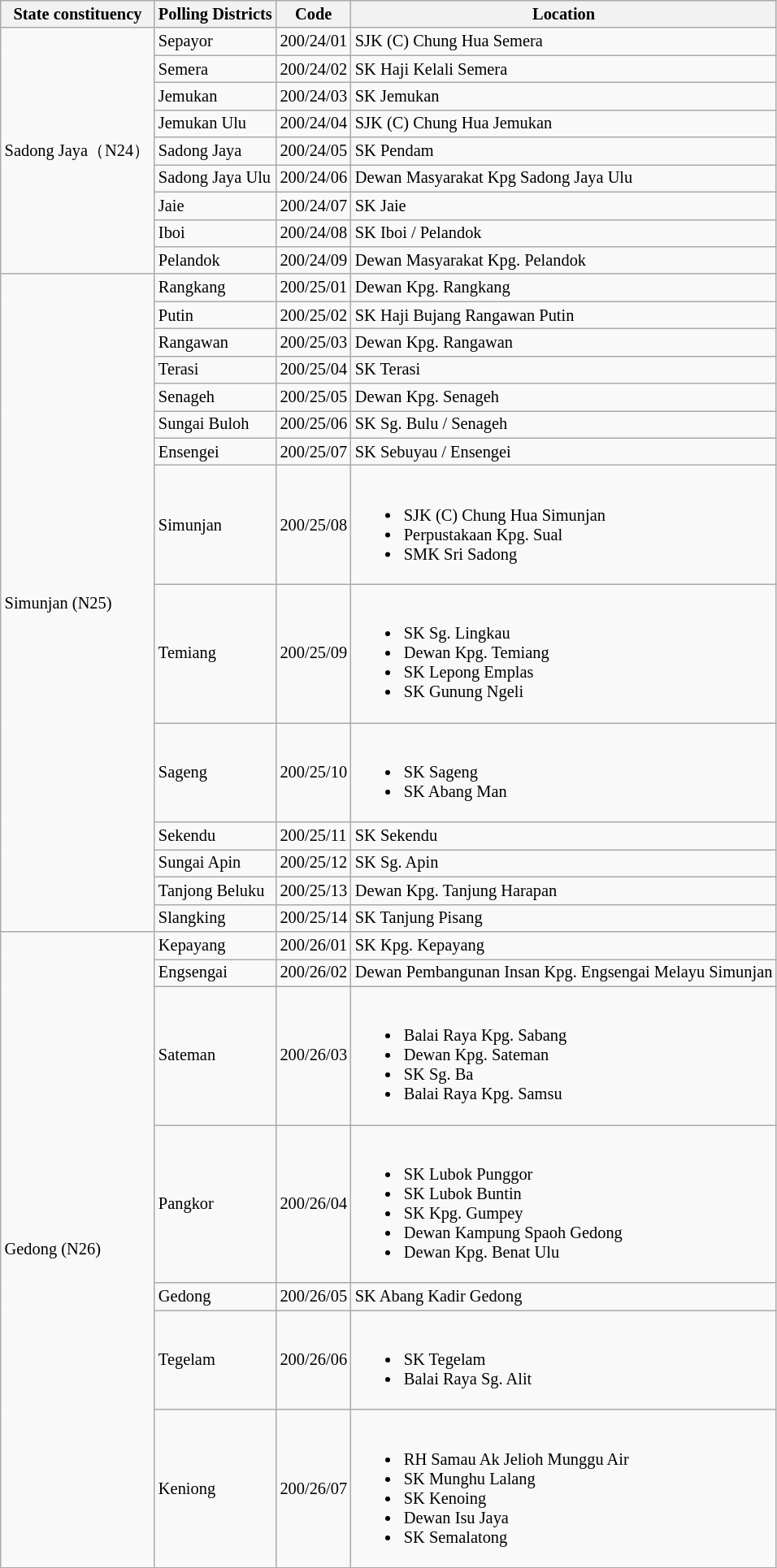<table class="wikitable sortable mw-collapsible" style="white-space:nowrap;font-size:85%">
<tr>
<th>State constituency</th>
<th>Polling Districts</th>
<th>Code</th>
<th>Location</th>
</tr>
<tr>
<td rowspan="9">Sadong Jaya（N24）</td>
<td>Sepayor</td>
<td>200/24/01</td>
<td>SJK (C) Chung Hua Semera</td>
</tr>
<tr>
<td>Semera</td>
<td>200/24/02</td>
<td>SK Haji Kelali Semera</td>
</tr>
<tr>
<td>Jemukan</td>
<td>200/24/03</td>
<td>SK Jemukan</td>
</tr>
<tr>
<td>Jemukan Ulu</td>
<td>200/24/04</td>
<td>SJK (C) Chung Hua Jemukan</td>
</tr>
<tr>
<td>Sadong Jaya</td>
<td>200/24/05</td>
<td>SK Pendam</td>
</tr>
<tr>
<td>Sadong Jaya Ulu</td>
<td>200/24/06</td>
<td>Dewan Masyarakat Kpg Sadong Jaya Ulu</td>
</tr>
<tr>
<td>Jaie</td>
<td>200/24/07</td>
<td>SK Jaie</td>
</tr>
<tr>
<td>Iboi</td>
<td>200/24/08</td>
<td>SK Iboi / Pelandok</td>
</tr>
<tr>
<td>Pelandok</td>
<td>200/24/09</td>
<td>Dewan Masyarakat Kpg. Pelandok</td>
</tr>
<tr>
<td rowspan="14">Simunjan (N25)</td>
<td>Rangkang</td>
<td>200/25/01</td>
<td>Dewan Kpg. Rangkang</td>
</tr>
<tr>
<td>Putin</td>
<td>200/25/02</td>
<td>SK Haji Bujang Rangawan Putin</td>
</tr>
<tr>
<td>Rangawan</td>
<td>200/25/03</td>
<td>Dewan Kpg. Rangawan</td>
</tr>
<tr>
<td>Terasi</td>
<td>200/25/04</td>
<td>SK Terasi</td>
</tr>
<tr>
<td>Senageh</td>
<td>200/25/05</td>
<td>Dewan Kpg. Senageh</td>
</tr>
<tr>
<td>Sungai Buloh</td>
<td>200/25/06</td>
<td>SK Sg. Bulu / Senageh</td>
</tr>
<tr>
<td>Ensengei</td>
<td>200/25/07</td>
<td>SK Sebuyau / Ensengei</td>
</tr>
<tr>
<td>Simunjan</td>
<td>200/25/08</td>
<td><br><ul><li>SJK (C) Chung Hua Simunjan</li><li>Perpustakaan Kpg. Sual</li><li>SMK Sri Sadong</li></ul></td>
</tr>
<tr>
<td>Temiang</td>
<td>200/25/09</td>
<td><br><ul><li>SK Sg. Lingkau</li><li>Dewan Kpg. Temiang</li><li>SK Lepong Emplas</li><li>SK Gunung Ngeli</li></ul></td>
</tr>
<tr>
<td>Sageng</td>
<td>200/25/10</td>
<td><br><ul><li>SK Sageng</li><li>SK Abang Man</li></ul></td>
</tr>
<tr>
<td>Sekendu</td>
<td>200/25/11</td>
<td>SK Sekendu</td>
</tr>
<tr>
<td>Sungai Apin</td>
<td>200/25/12</td>
<td>SK Sg. Apin</td>
</tr>
<tr>
<td>Tanjong Beluku</td>
<td>200/25/13</td>
<td>Dewan Kpg. Tanjung Harapan</td>
</tr>
<tr>
<td>Slangking</td>
<td>200/25/14</td>
<td>SK Tanjung Pisang</td>
</tr>
<tr>
<td rowspan="7">Gedong (N26)</td>
<td>Kepayang</td>
<td>200/26/01</td>
<td>SK Kpg. Kepayang</td>
</tr>
<tr>
<td>Engsengai</td>
<td>200/26/02</td>
<td>Dewan Pembangunan Insan Kpg. Engsengai Melayu Simunjan</td>
</tr>
<tr>
<td>Sateman</td>
<td>200/26/03</td>
<td><br><ul><li>Balai Raya Kpg. Sabang</li><li>Dewan Kpg. Sateman</li><li>SK Sg. Ba</li><li>Balai Raya Kpg. Samsu</li></ul></td>
</tr>
<tr>
<td>Pangkor</td>
<td>200/26/04</td>
<td><br><ul><li>SK Lubok Punggor</li><li>SK Lubok Buntin</li><li>SK Kpg. Gumpey</li><li>Dewan Kampung Spaoh Gedong</li><li>Dewan Kpg. Benat Ulu</li></ul></td>
</tr>
<tr>
<td>Gedong</td>
<td>200/26/05</td>
<td>SK Abang Kadir Gedong</td>
</tr>
<tr>
<td>Tegelam</td>
<td>200/26/06</td>
<td><br><ul><li>SK Tegelam</li><li>Balai Raya Sg. Alit</li></ul></td>
</tr>
<tr>
<td>Keniong</td>
<td>200/26/07</td>
<td><br><ul><li>RH Samau Ak Jelioh Munggu Air</li><li>SK Munghu Lalang</li><li>SK Kenoing</li><li>Dewan Isu Jaya</li><li>SK Semalatong</li></ul></td>
</tr>
</table>
